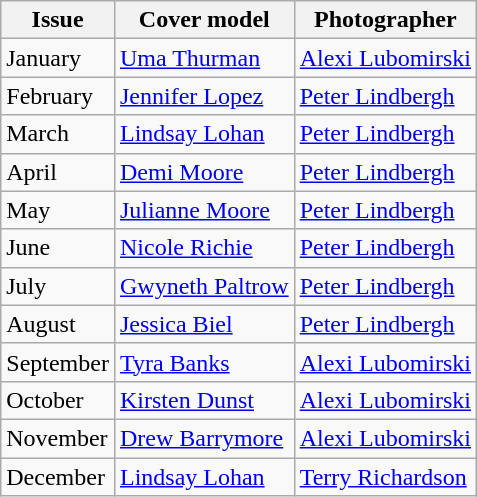<table class="sortable wikitable">
<tr>
<th>Issue</th>
<th>Cover model</th>
<th>Photographer</th>
</tr>
<tr>
<td>January</td>
<td><a href='#'>Uma Thurman</a></td>
<td><a href='#'>Alexi Lubomirski</a></td>
</tr>
<tr>
<td>February</td>
<td><a href='#'>Jennifer Lopez</a></td>
<td><a href='#'>Peter Lindbergh</a></td>
</tr>
<tr>
<td>March</td>
<td><a href='#'>Lindsay Lohan</a></td>
<td><a href='#'>Peter Lindbergh</a></td>
</tr>
<tr>
<td>April</td>
<td><a href='#'>Demi Moore</a></td>
<td><a href='#'>Peter Lindbergh</a></td>
</tr>
<tr>
<td>May</td>
<td><a href='#'>Julianne Moore</a></td>
<td><a href='#'>Peter Lindbergh</a></td>
</tr>
<tr>
<td>June</td>
<td><a href='#'>Nicole Richie</a></td>
<td><a href='#'>Peter Lindbergh</a></td>
</tr>
<tr>
<td>July</td>
<td><a href='#'>Gwyneth Paltrow</a></td>
<td><a href='#'>Peter Lindbergh</a></td>
</tr>
<tr>
<td>August</td>
<td><a href='#'>Jessica Biel</a></td>
<td><a href='#'>Peter Lindbergh</a></td>
</tr>
<tr>
<td>September</td>
<td><a href='#'>Tyra Banks</a></td>
<td><a href='#'>Alexi Lubomirski</a></td>
</tr>
<tr>
<td>October</td>
<td><a href='#'>Kirsten Dunst</a></td>
<td><a href='#'>Alexi Lubomirski</a></td>
</tr>
<tr>
<td>November</td>
<td><a href='#'>Drew Barrymore</a></td>
<td><a href='#'>Alexi Lubomirski</a></td>
</tr>
<tr>
<td>December</td>
<td><a href='#'>Lindsay Lohan</a></td>
<td><a href='#'>Terry Richardson</a></td>
</tr>
</table>
